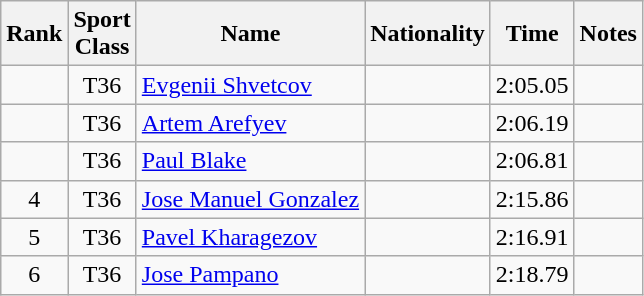<table class="wikitable sortable" style="text-align:center">
<tr>
<th>Rank</th>
<th>Sport<br>Class</th>
<th>Name</th>
<th>Nationality</th>
<th>Time</th>
<th>Notes</th>
</tr>
<tr>
<td></td>
<td>T36</td>
<td align=left><a href='#'>Evgenii Shvetcov</a></td>
<td align=left></td>
<td>2:05.05</td>
<td></td>
</tr>
<tr>
<td></td>
<td>T36</td>
<td align=left><a href='#'>Artem Arefyev</a></td>
<td align=left></td>
<td>2:06.19</td>
<td></td>
</tr>
<tr>
<td></td>
<td>T36</td>
<td align=left><a href='#'>Paul Blake</a></td>
<td align=left></td>
<td>2:06.81</td>
<td></td>
</tr>
<tr>
<td>4</td>
<td>T36</td>
<td align=left><a href='#'>Jose Manuel Gonzalez</a></td>
<td align=left></td>
<td>2:15.86</td>
<td></td>
</tr>
<tr>
<td>5</td>
<td>T36</td>
<td align=left><a href='#'>Pavel Kharagezov</a></td>
<td align=left></td>
<td>2:16.91</td>
<td></td>
</tr>
<tr>
<td>6</td>
<td>T36</td>
<td align=left><a href='#'>Jose Pampano</a></td>
<td align=left></td>
<td>2:18.79</td>
<td></td>
</tr>
</table>
